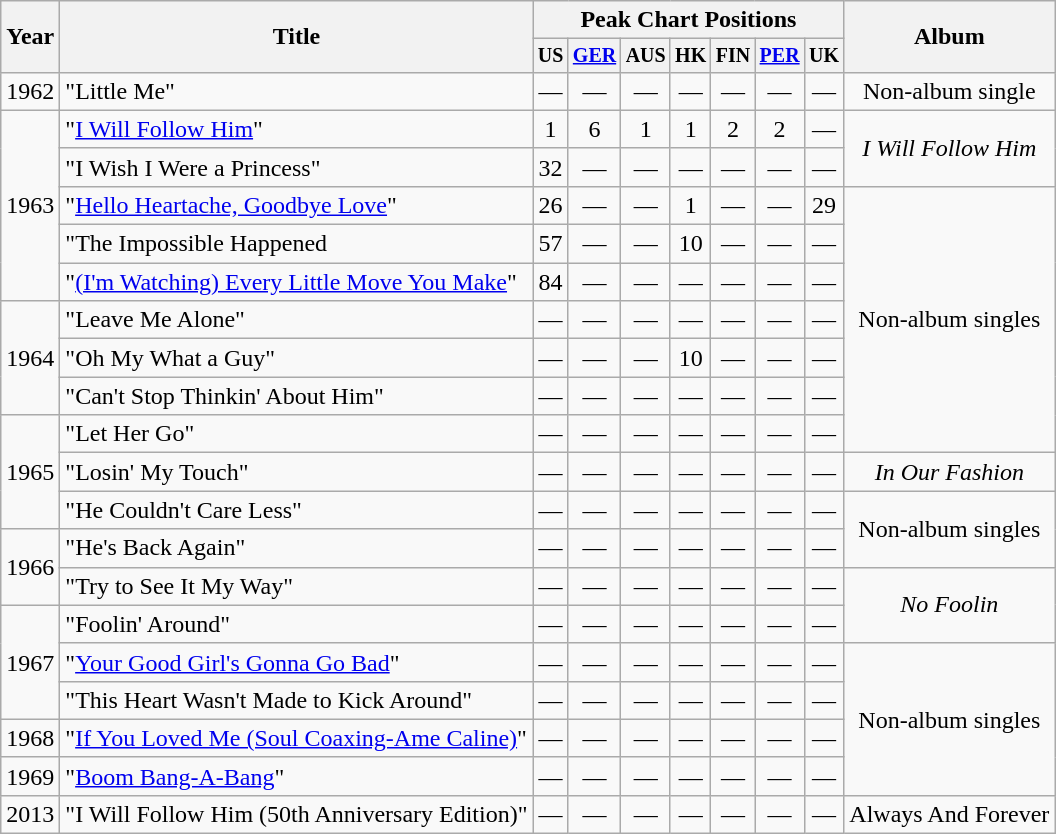<table class="wikitable" style="text-align:center;">
<tr>
<th rowspan="2">Year</th>
<th rowspan="2">Title</th>
<th colspan="7">Peak Chart Positions</th>
<th rowspan="2">Album</th>
</tr>
<tr style="font-size:smaller;">
<th>US</th>
<th><a href='#'>GER</a><br></th>
<th>AUS</th>
<th>HK</th>
<th>FIN</th>
<th><a href='#'>PER</a></th>
<th>UK<br></th>
</tr>
<tr>
<td>1962</td>
<td style="text-align:left">"Little Me"</td>
<td>—</td>
<td>—</td>
<td>—</td>
<td>—</td>
<td>—</td>
<td>—</td>
<td>—</td>
<td>Non-album single</td>
</tr>
<tr>
<td rowspan="5">1963</td>
<td style="text-align:left">"<a href='#'>I Will Follow Him</a>"</td>
<td>1</td>
<td>6</td>
<td>1</td>
<td>1</td>
<td>2</td>
<td>2</td>
<td>—</td>
<td rowspan="2"><em>I Will Follow Him</em></td>
</tr>
<tr>
<td style="text-align:left">"I Wish I Were a Princess"</td>
<td>32</td>
<td>—</td>
<td>—</td>
<td>—</td>
<td>—</td>
<td>—</td>
<td>—</td>
</tr>
<tr>
<td style="text-align:left">"<a href='#'>Hello Heartache, Goodbye Love</a>"</td>
<td>26</td>
<td>—</td>
<td>—</td>
<td>1</td>
<td>—</td>
<td>—</td>
<td>29</td>
<td rowspan="7">Non-album singles</td>
</tr>
<tr>
<td style="text-align:left">"The Impossible Happened</td>
<td>57</td>
<td>—</td>
<td>—</td>
<td>10</td>
<td>—</td>
<td>—</td>
<td>—</td>
</tr>
<tr>
<td style="text-align:left">"<a href='#'>(I'm Watching) Every Little Move You Make</a>"</td>
<td>84</td>
<td>—</td>
<td>—</td>
<td>—</td>
<td>—</td>
<td>—</td>
<td>—</td>
</tr>
<tr>
<td rowspan="3">1964</td>
<td style="text-align:left">"Leave Me Alone"</td>
<td>—</td>
<td>—</td>
<td>—</td>
<td>—</td>
<td>—</td>
<td>—</td>
<td>—</td>
</tr>
<tr>
<td style="text-align:left">"Oh My What a Guy"</td>
<td>—</td>
<td>—</td>
<td>—</td>
<td>10</td>
<td>—</td>
<td>—</td>
<td>—</td>
</tr>
<tr>
<td style="text-align:left">"Can't Stop Thinkin' About Him"</td>
<td>—</td>
<td>—</td>
<td>—</td>
<td>—</td>
<td>—</td>
<td>—</td>
<td>—</td>
</tr>
<tr>
<td rowspan="3">1965</td>
<td style="text-align:left">"Let Her Go"</td>
<td>—</td>
<td>—</td>
<td>—</td>
<td>—</td>
<td>—</td>
<td>—</td>
<td>—</td>
</tr>
<tr>
<td style="text-align:left">"Losin' My Touch"</td>
<td>—</td>
<td>—</td>
<td>—</td>
<td>—</td>
<td>—</td>
<td>—</td>
<td>—</td>
<td><em>In Our Fashion</em></td>
</tr>
<tr>
<td style="text-align:left">"He Couldn't Care Less"</td>
<td>—</td>
<td>—</td>
<td>—</td>
<td>—</td>
<td>—</td>
<td>—</td>
<td>—</td>
<td rowspan="2">Non-album singles</td>
</tr>
<tr>
<td rowspan="2">1966</td>
<td style="text-align:left">"He's Back Again"</td>
<td>—</td>
<td>—</td>
<td>—</td>
<td>—</td>
<td>—</td>
<td>—</td>
<td>—</td>
</tr>
<tr>
<td style="text-align:left">"Try to See It My Way"</td>
<td>—</td>
<td>—</td>
<td>—</td>
<td>—</td>
<td>—</td>
<td>—</td>
<td>—</td>
<td rowspan="2"><em>No Foolin<strong></td>
</tr>
<tr>
<td rowspan="3">1967</td>
<td style="text-align:left">"Foolin' Around"</td>
<td>—</td>
<td>—</td>
<td>—</td>
<td>—</td>
<td>—</td>
<td>—</td>
<td>—</td>
</tr>
<tr>
<td style="text-align:left">"<a href='#'>Your Good Girl's Gonna Go Bad</a>"</td>
<td>—</td>
<td>—</td>
<td>—</td>
<td>—</td>
<td>—</td>
<td>—</td>
<td>—</td>
<td rowspan="4">Non-album singles</td>
</tr>
<tr>
<td style="text-align:left">"This Heart Wasn't Made to Kick Around"</td>
<td>—</td>
<td>—</td>
<td>—</td>
<td>—</td>
<td>—</td>
<td>—</td>
<td>—</td>
</tr>
<tr>
<td>1968</td>
<td style="text-align:left">"<a href='#'>If You Loved Me (Soul Coaxing-Ame Caline)</a>"</td>
<td>—</td>
<td>—</td>
<td>—</td>
<td>—</td>
<td>—</td>
<td>—</td>
<td>—</td>
</tr>
<tr>
<td>1969</td>
<td style="text-align:left">"<a href='#'>Boom Bang-A-Bang</a>"</td>
<td>—</td>
<td>—</td>
<td>—</td>
<td>—</td>
<td>—</td>
<td>—</td>
<td>—</td>
</tr>
<tr>
<td>2013</td>
<td style="text-align:left">"I Will Follow Him (50th Anniversary Edition)"</td>
<td>—</td>
<td>—</td>
<td>—</td>
<td>—</td>
<td>—</td>
<td>—</td>
<td>—</td>
<td></em>Always And Forever<em></td>
</tr>
</table>
